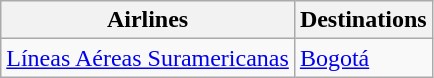<table class="wikitable">
<tr>
<th>Airlines</th>
<th>Destinations</th>
</tr>
<tr>
<td><a href='#'>Líneas Aéreas Suramericanas</a></td>
<td><a href='#'>Bogotá</a></td>
</tr>
</table>
